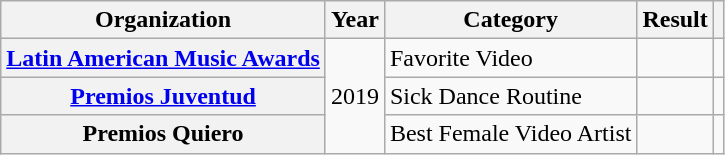<table class="wikitable sortable plainrowheaders" style="border:none; margin:0;">
<tr>
<th scope="col">Organization</th>
<th scope="col">Year</th>
<th scope="col">Category</th>
<th scope="col">Result</th>
<th class="unsortable" scope="col"></th>
</tr>
<tr>
<th scope="row"><a href='#'>Latin American Music Awards</a></th>
<td rowspan="3">2019</td>
<td>Favorite Video</td>
<td></td>
<td style="text-align:center;"></td>
</tr>
<tr>
<th scope="row"><a href='#'>Premios Juventud</a></th>
<td>Sick Dance Routine</td>
<td></td>
<td style="text-align:center;"></td>
</tr>
<tr>
<th scope="row">Premios Quiero</th>
<td>Best Female Video Artist</td>
<td></td>
<td style="text-align:center;"></td>
</tr>
<tr>
</tr>
</table>
